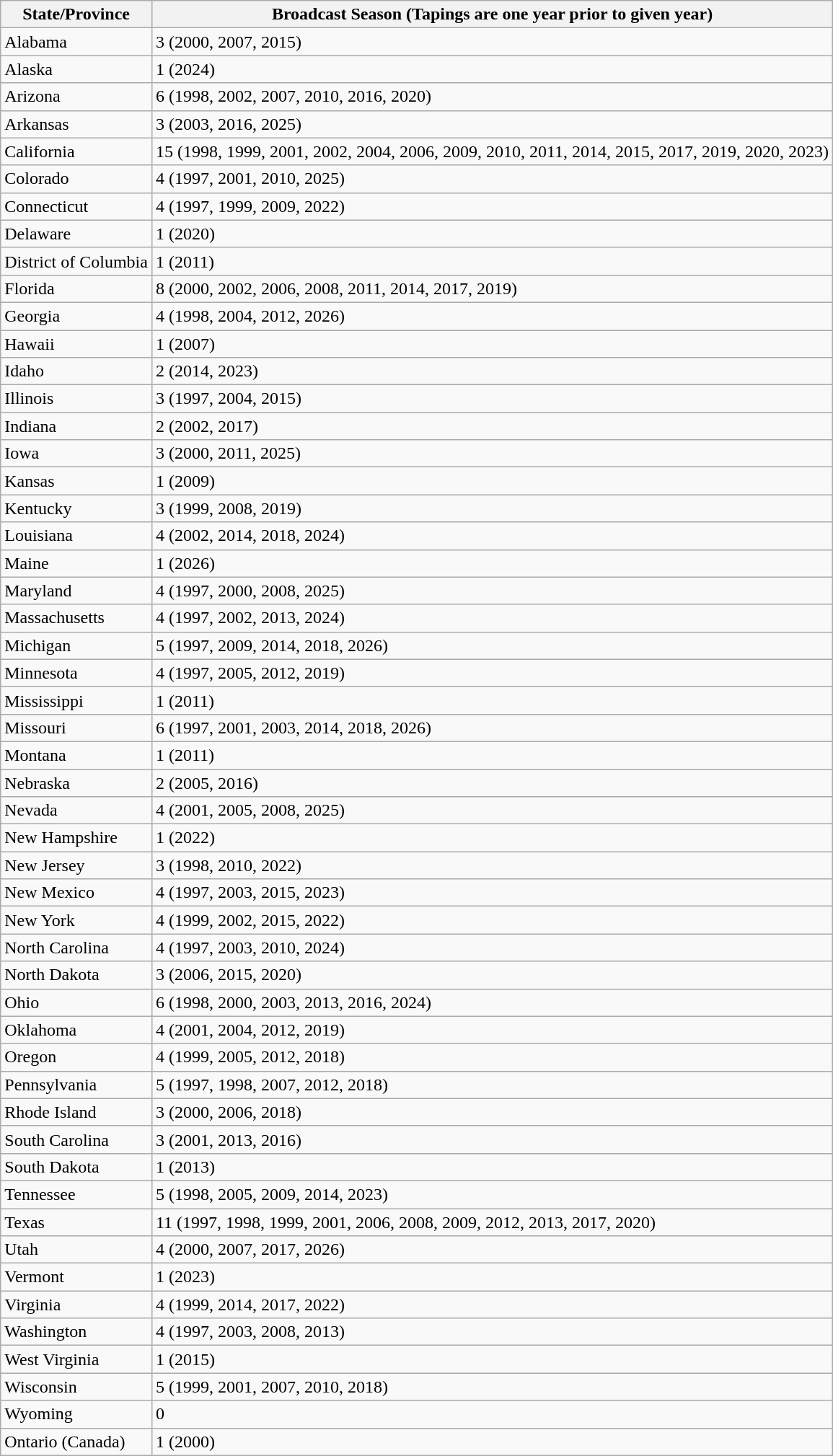<table class="wikitable sortable" border="1">
<tr>
<th>State/Province</th>
<th>Broadcast Season (Tapings are one year prior to given year)</th>
</tr>
<tr>
<td>Alabama</td>
<td>3 (2000, 2007, 2015)</td>
</tr>
<tr>
<td>Alaska</td>
<td>1 (2024)</td>
</tr>
<tr>
<td>Arizona</td>
<td>6 (1998, 2002, 2007, 2010, 2016, 2020)</td>
</tr>
<tr>
<td>Arkansas</td>
<td>3 (2003, 2016, 2025)</td>
</tr>
<tr>
<td>California</td>
<td>15 (1998, 1999, 2001, 2002, 2004, 2006, 2009, 2010, 2011, 2014, 2015, 2017, 2019, 2020, 2023)</td>
</tr>
<tr>
<td>Colorado</td>
<td>4 (1997, 2001, 2010, 2025)</td>
</tr>
<tr>
<td>Connecticut</td>
<td>4 (1997, 1999, 2009, 2022)</td>
</tr>
<tr>
<td>Delaware</td>
<td>1 (2020)</td>
</tr>
<tr>
<td>District of Columbia</td>
<td>1 (2011)</td>
</tr>
<tr>
<td>Florida</td>
<td>8 (2000, 2002, 2006, 2008, 2011, 2014, 2017, 2019)</td>
</tr>
<tr>
<td>Georgia</td>
<td>4 (1998, 2004, 2012, 2026)</td>
</tr>
<tr>
<td>Hawaii</td>
<td>1 (2007)</td>
</tr>
<tr>
<td>Idaho</td>
<td>2 (2014, 2023)</td>
</tr>
<tr>
<td>Illinois</td>
<td>3 (1997, 2004, 2015)</td>
</tr>
<tr>
<td>Indiana</td>
<td>2 (2002, 2017)</td>
</tr>
<tr>
<td>Iowa</td>
<td>3 (2000, 2011, 2025)</td>
</tr>
<tr>
<td>Kansas</td>
<td>1 (2009)</td>
</tr>
<tr>
<td>Kentucky</td>
<td>3 (1999, 2008, 2019)</td>
</tr>
<tr>
<td>Louisiana</td>
<td>4 (2002, 2014, 2018, 2024)</td>
</tr>
<tr>
<td>Maine</td>
<td>1 (2026)</td>
</tr>
<tr>
<td>Maryland</td>
<td>4 (1997, 2000, 2008, 2025)</td>
</tr>
<tr>
<td>Massachusetts</td>
<td>4 (1997, 2002, 2013, 2024)</td>
</tr>
<tr>
<td>Michigan</td>
<td>5 (1997, 2009, 2014, 2018, 2026)</td>
</tr>
<tr>
<td>Minnesota</td>
<td>4 (1997, 2005, 2012, 2019)</td>
</tr>
<tr>
<td>Mississippi</td>
<td>1 (2011)</td>
</tr>
<tr>
<td>Missouri</td>
<td>6 (1997, 2001, 2003, 2014, 2018, 2026)</td>
</tr>
<tr>
<td>Montana</td>
<td>1 (2011)</td>
</tr>
<tr>
<td>Nebraska</td>
<td>2 (2005, 2016)</td>
</tr>
<tr>
<td>Nevada</td>
<td>4 (2001, 2005, 2008, 2025)</td>
</tr>
<tr>
<td>New Hampshire</td>
<td>1 (2022)</td>
</tr>
<tr>
<td>New Jersey</td>
<td>3 (1998, 2010, 2022)</td>
</tr>
<tr>
<td>New Mexico</td>
<td>4 (1997, 2003, 2015, 2023)</td>
</tr>
<tr>
<td>New York</td>
<td>4 (1999, 2002, 2015, 2022)</td>
</tr>
<tr>
<td>North Carolina</td>
<td>4 (1997, 2003, 2010, 2024)</td>
</tr>
<tr>
<td>North Dakota</td>
<td>3 (2006, 2015, 2020)</td>
</tr>
<tr>
<td>Ohio</td>
<td>6 (1998, 2000, 2003, 2013, 2016, 2024)</td>
</tr>
<tr>
<td>Oklahoma</td>
<td>4 (2001, 2004, 2012, 2019)</td>
</tr>
<tr>
<td>Oregon</td>
<td>4 (1999, 2005, 2012, 2018)</td>
</tr>
<tr>
<td>Pennsylvania</td>
<td>5 (1997, 1998, 2007, 2012, 2018)</td>
</tr>
<tr>
<td>Rhode Island</td>
<td>3 (2000, 2006, 2018)</td>
</tr>
<tr>
<td>South Carolina</td>
<td>3 (2001, 2013, 2016)</td>
</tr>
<tr>
<td>South Dakota</td>
<td>1 (2013)</td>
</tr>
<tr>
<td>Tennessee</td>
<td>5 (1998, 2005, 2009, 2014, 2023)</td>
</tr>
<tr>
<td>Texas</td>
<td>11 (1997, 1998, 1999, 2001, 2006, 2008, 2009, 2012, 2013, 2017, 2020)</td>
</tr>
<tr>
<td>Utah</td>
<td>4 (2000, 2007, 2017, 2026)</td>
</tr>
<tr>
<td>Vermont</td>
<td>1 (2023)</td>
</tr>
<tr>
<td>Virginia</td>
<td>4 (1999, 2014, 2017, 2022)</td>
</tr>
<tr>
<td>Washington</td>
<td>4 (1997, 2003, 2008, 2013)</td>
</tr>
<tr>
<td>West Virginia</td>
<td>1 (2015)</td>
</tr>
<tr>
<td>Wisconsin</td>
<td>5 (1999, 2001, 2007, 2010, 2018)</td>
</tr>
<tr>
<td>Wyoming</td>
<td>0</td>
</tr>
<tr>
<td>Ontario (Canada)</td>
<td>1 (2000)</td>
</tr>
</table>
